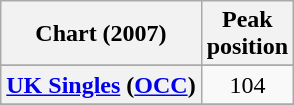<table class="wikitable sortable plainrowheaders" style="text-align:center">
<tr>
<th>Chart (2007)</th>
<th>Peak<br>position</th>
</tr>
<tr>
</tr>
<tr>
</tr>
<tr>
</tr>
<tr>
<th scope="row"><a href='#'>UK Singles</a> (<a href='#'>OCC</a>)</th>
<td>104</td>
</tr>
<tr>
</tr>
<tr>
</tr>
<tr>
</tr>
<tr>
</tr>
</table>
